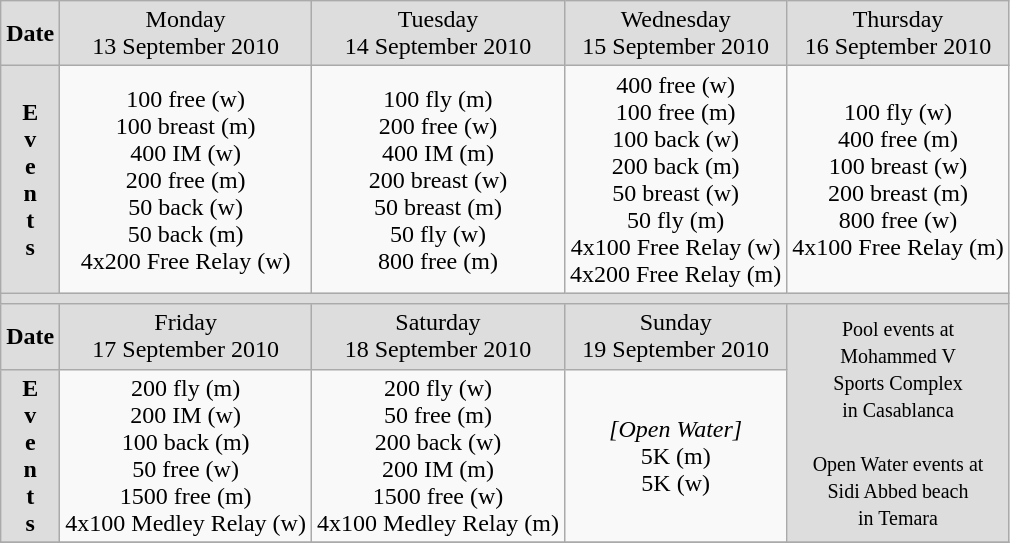<table class=wikitable style="text-align:center">
<tr bgcolor=#DDDDDD>
<td><strong>Date</strong></td>
<td>Monday <br> 13 September 2010</td>
<td>Tuesday <br> 14 September 2010</td>
<td>Wednesday <br> 15 September 2010</td>
<td>Thursday <br> 16 September 2010</td>
</tr>
<tr>
<td bgcolor=#DDDDDD><strong>E<br> v<br> e<br> n<br> t<br> s</strong></td>
<td>100 free (w) <br> 100 breast (m) <br> 400 IM (w) <br> 200 free (m) <br> 50 back (w) <br> 50 back (m) <br> 4x200 Free Relay (w)</td>
<td>100 fly (m) <br> 200 free (w) <br> 400 IM (m) <br> 200 breast (w) <br> 50 breast (m) <br> 50 fly (w) <br> 800 free (m)</td>
<td>400 free (w) <br> 100 free (m) <br> 100 back (w) <br> 200 back (m) <br> 50 breast (w) <br> 50 fly (m) <br> 4x100 Free Relay (w) <br> 4x200 Free Relay (m)</td>
<td>100 fly (w) <br> 400 free (m) <br> 100 breast (w) <br> 200 breast (m) <br> 800 free (w) <br> 4x100 Free Relay (m)</td>
</tr>
<tr>
<td bgcolor=#DDDDDD colspan=7></td>
</tr>
<tr bgcolor=#DDDDDD>
<td><strong>Date</strong></td>
<td>Friday <br> 17 September 2010</td>
<td>Saturday <br> 18 September 2010</td>
<td>Sunday <br> 19 September 2010</td>
<td rowspan=2><small> Pool events at <br> Mohammed V <br> Sports Complex<br> in Casablanca <br> <br> Open Water events at <br> Sidi Abbed beach <br> in Temara </small></td>
</tr>
<tr>
<td bgcolor=#DDDDDD><strong>E<br> v<br> e<br> n<br> t<br> s</strong></td>
<td>200 fly (m) <br> 200 IM (w) <br> 100 back (m) <br> 50 free (w) <br> 1500 free (m) <br> 4x100 Medley Relay (w)</td>
<td>200 fly (w) <br> 50 free (m) <br> 200 back (w) <br> 200 IM (m) <br> 1500 free (w) <br> 4x100 Medley Relay (m)</td>
<td><em>[Open Water]</em> <br> 5K (m) <br> 5K (w)</td>
</tr>
<tr>
</tr>
</table>
